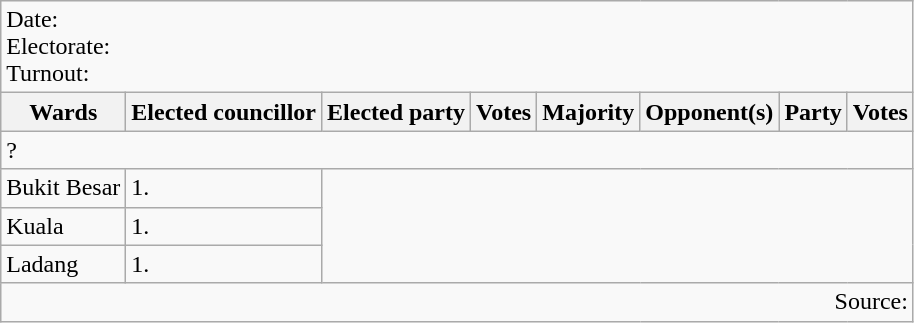<table class=wikitable>
<tr>
<td colspan=8>Date: <br>Electorate: <br>Turnout:</td>
</tr>
<tr>
<th>Wards</th>
<th>Elected councillor</th>
<th>Elected party</th>
<th>Votes</th>
<th>Majority</th>
<th>Opponent(s)</th>
<th>Party</th>
<th>Votes</th>
</tr>
<tr>
<td colspan=8>? </td>
</tr>
<tr>
<td>Bukit Besar</td>
<td>1.</td>
</tr>
<tr>
<td>Kuala</td>
<td>1.</td>
</tr>
<tr>
<td>Ladang</td>
<td>1.</td>
</tr>
<tr>
<td colspan=8 align=right>Source:</td>
</tr>
</table>
